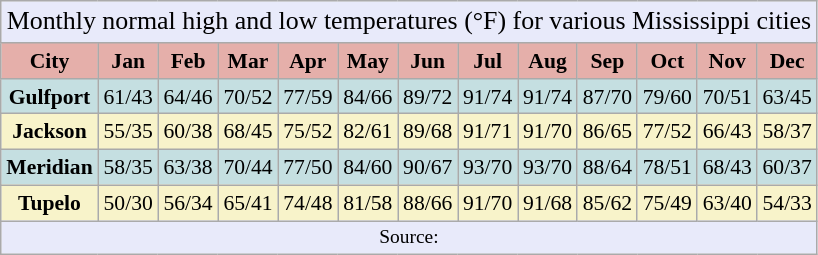<table class="wikitable" " style="text-align:center; font-size:90%">
<tr>
<td colspan="13" style="text-align:center;font-size:120%;background:#E8EAFA;">Monthly normal high and low temperatures (°F) for various Mississippi cities</td>
</tr>
<tr>
<th style="background:#e5afaa; height:17px;">City</th>
<th style="background:#e5afaa;">Jan</th>
<th style="background:#e5afaa;">Feb</th>
<th style="background:#e5afaa;">Mar</th>
<th style="background:#e5afaa;">Apr</th>
<th style="background:#e5afaa;">May</th>
<th style="background:#e5afaa;">Jun</th>
<th style="background:#e5afaa;">Jul</th>
<th style="background:#e5afaa;">Aug</th>
<th style="background:#e5afaa;">Sep</th>
<th style="background:#e5afaa;">Oct</th>
<th style="background:#e5afaa;">Nov</th>
<th style="background:#e5afaa;">Dec</th>
</tr>
<tr>
<th style="background:#c5dfe1; height:16px;">Gulfport</th>
<td style="background:#c5dfe1;">61/43</td>
<td style="background:#c5dfe1;">64/46</td>
<td style="background:#c5dfe1;">70/52</td>
<td style="background:#c5dfe1;">77/59</td>
<td style="background:#c5dfe1;">84/66</td>
<td style="background:#c5dfe1;">89/72</td>
<td style="background:#c5dfe1;">91/74</td>
<td style="background:#c5dfe1;">91/74</td>
<td style="background:#c5dfe1;">87/70</td>
<td style="background:#c5dfe1;">79/60</td>
<td style="background:#c5dfe1;">70/51</td>
<td style="background:#c5dfe1;">63/45</td>
</tr>
<tr>
<th style="background:#f8f3ca; height:16px;">Jackson</th>
<td style="background:#f8f3ca;">55/35</td>
<td style="background:#f8f3ca;">60/38</td>
<td style="background:#f8f3ca;">68/45</td>
<td style="background:#f8f3ca;">75/52</td>
<td style="background:#f8f3ca;">82/61</td>
<td style="background:#f8f3ca;">89/68</td>
<td style="background:#f8f3ca;">91/71</td>
<td style="background:#f8f3ca;">91/70</td>
<td style="background:#f8f3ca;">86/65</td>
<td style="background:#f8f3ca;">77/52</td>
<td style="background:#f8f3ca;">66/43</td>
<td style="background:#f8f3ca;">58/37</td>
</tr>
<tr>
<th style="background:#c5dfe1; height:16px;">Meridian</th>
<td style="background:#c5dfe1;">58/35</td>
<td style="background:#c5dfe1;">63/38</td>
<td style="background:#c5dfe1;">70/44</td>
<td style="background:#c5dfe1;">77/50</td>
<td style="background:#c5dfe1;">84/60</td>
<td style="background:#c5dfe1;">90/67</td>
<td style="background:#c5dfe1;">93/70</td>
<td style="background:#c5dfe1;">93/70</td>
<td style="background:#c5dfe1;">88/64</td>
<td style="background:#c5dfe1;">78/51</td>
<td style="background:#c5dfe1;">68/43</td>
<td style="background:#c5dfe1;">60/37</td>
</tr>
<tr>
<th style="background:#f8f3ca; height:16px;">Tupelo</th>
<td style="background:#f8f3ca;">50/30</td>
<td style="background:#f8f3ca;">56/34</td>
<td style="background:#f8f3ca;">65/41</td>
<td style="background:#f8f3ca;">74/48</td>
<td style="background:#f8f3ca;">81/58</td>
<td style="background:#f8f3ca;">88/66</td>
<td style="background:#f8f3ca;">91/70</td>
<td style="background:#f8f3ca;">91/68</td>
<td style="background:#f8f3ca;">85/62</td>
<td style="background:#f8f3ca;">75/49</td>
<td style="background:#f8f3ca;">63/40</td>
<td style="background:#f8f3ca;">54/33</td>
</tr>
<tr>
<td colspan="13" style="text-align:center;font-size:90%;background:#E8EAFA;">Source:</td>
</tr>
</table>
